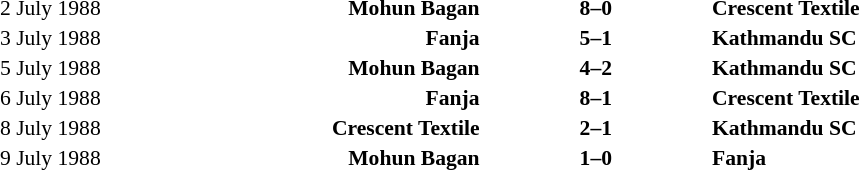<table width=100% cellspacing=1>
<tr>
<th width=10%></th>
<th width=20%></th>
<th width=12%></th>
<th width=20%></th>
<th></th>
</tr>
<tr style=font-size:90%>
<td align=right>2 July 1988</td>
<td align=right><strong>Mohun Bagan</strong> </td>
<td align=center><strong>8–0</strong></td>
<td> <strong>Crescent Textile</strong></td>
</tr>
<tr style=font-size:90%>
<td align=right>3 July 1988</td>
<td align=right><strong>Fanja</strong> </td>
<td align=center><strong>5–1</strong></td>
<td> <strong>Kathmandu SC</strong></td>
</tr>
<tr style=font-size:90%>
<td align=right>5 July 1988</td>
<td align=right><strong>Mohun Bagan</strong> </td>
<td align=center><strong>4–2</strong></td>
<td> <strong>Kathmandu SC</strong></td>
</tr>
<tr style=font-size:90%>
<td align=right>6 July 1988</td>
<td align=right><strong>Fanja</strong> </td>
<td align=center><strong>8–1</strong></td>
<td> <strong>Crescent Textile</strong></td>
</tr>
<tr style=font-size:90%>
<td align=right>8 July 1988</td>
<td align=right><strong>Crescent Textile</strong> </td>
<td align=center><strong>2–1</strong></td>
<td> <strong>Kathmandu SC</strong></td>
</tr>
<tr style=font-size:90%>
<td align=right>9 July 1988</td>
<td align=right><strong>Mohun Bagan</strong> </td>
<td align=center><strong>1–0</strong></td>
<td> <strong>Fanja</strong></td>
</tr>
</table>
